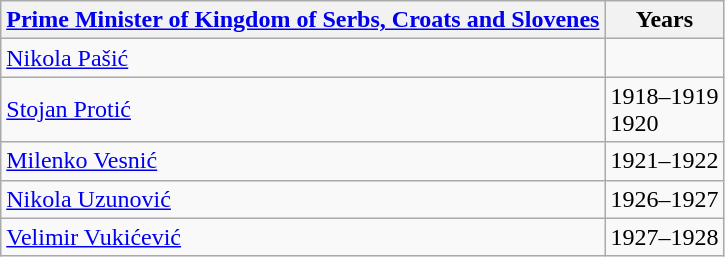<table class=wikitable>
<tr>
<th><a href='#'>Prime Minister of Kingdom of Serbs, Croats and Slovenes</a></th>
<th>Years</th>
</tr>
<tr>
<td><a href='#'>Nikola Pašić</a></td>
<td></td>
</tr>
<tr>
<td><a href='#'>Stojan Protić</a></td>
<td>1918–1919<br>1920</td>
</tr>
<tr>
<td><a href='#'>Milenko Vesnić</a></td>
<td>1921–1922</td>
</tr>
<tr>
<td><a href='#'>Nikola Uzunović</a></td>
<td>1926–1927</td>
</tr>
<tr>
<td><a href='#'>Velimir Vukićević</a></td>
<td>1927–1928</td>
</tr>
</table>
